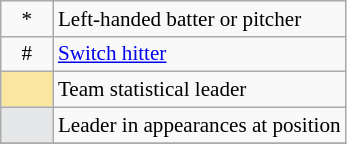<table class="wikitable" border="1" style="font-size:88%;">
<tr>
<td align=center>*</td>
<td>Left-handed batter or pitcher</td>
</tr>
<tr>
<td align=center>#</td>
<td><a href='#'>Switch hitter</a></td>
</tr>
<tr>
<td style="background: #f9e79f; border:1px solid #aaa; width:2em;"></td>
<td>Team statistical leader</td>
</tr>
<tr>
<td style="background: #e5e7e9; border:1px solid #aaa; width:2em;"></td>
<td>Leader in appearances at position</td>
</tr>
<tr>
</tr>
</table>
